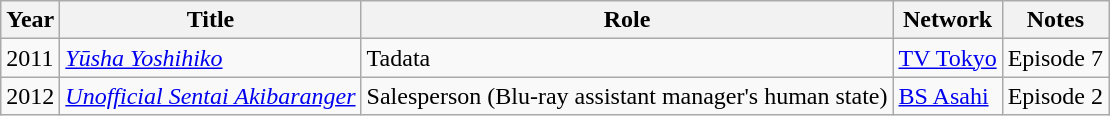<table class="wikitable">
<tr>
<th>Year</th>
<th>Title</th>
<th>Role</th>
<th>Network</th>
<th>Notes</th>
</tr>
<tr>
<td>2011</td>
<td><em><a href='#'>Yūsha Yoshihiko</a></em></td>
<td>Tadata</td>
<td><a href='#'>TV Tokyo</a></td>
<td>Episode 7</td>
</tr>
<tr>
<td>2012</td>
<td><em><a href='#'>Unofficial Sentai Akibaranger</a></em></td>
<td>Salesperson (Blu-ray assistant manager's human state)</td>
<td><a href='#'>BS Asahi</a></td>
<td>Episode 2</td>
</tr>
</table>
